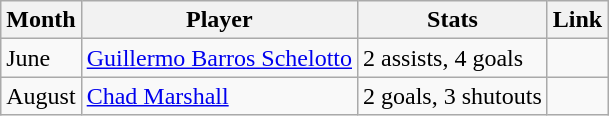<table class=wikitable>
<tr>
<th>Month</th>
<th>Player</th>
<th>Stats</th>
<th>Link</th>
</tr>
<tr>
<td>June</td>
<td> <a href='#'>Guillermo Barros Schelotto</a></td>
<td>2 assists, 4 goals</td>
<td></td>
</tr>
<tr>
<td>August</td>
<td> <a href='#'>Chad Marshall</a></td>
<td>2 goals, 3 shutouts</td>
<td></td>
</tr>
</table>
